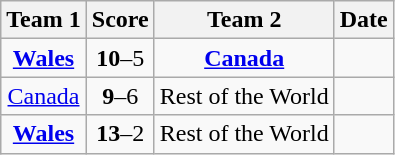<table class="wikitable" style="text-align: center">
<tr>
<th>Team 1</th>
<th>Score</th>
<th>Team 2</th>
<th>Date</th>
</tr>
<tr>
<td> <strong><a href='#'>Wales</a></strong></td>
<td><strong>10</strong>–5</td>
<td> <strong><a href='#'>Canada</a></strong></td>
<td></td>
</tr>
<tr>
<td> <a href='#'>Canada</a></td>
<td><strong>9</strong>–6</td>
<td>Rest of the World</td>
<td></td>
</tr>
<tr>
<td> <strong><a href='#'>Wales</a></strong></td>
<td><strong>13</strong>–2</td>
<td>Rest of the World</td>
<td></td>
</tr>
</table>
